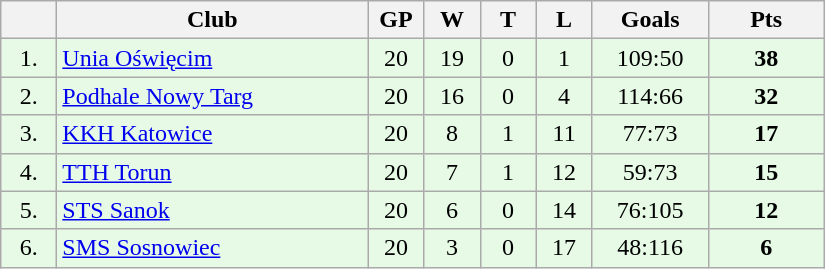<table class="wikitable">
<tr>
<th width="30"></th>
<th width="200">Club</th>
<th width="30">GP</th>
<th width="30">W</th>
<th width="30">T</th>
<th width="30">L</th>
<th width="70">Goals</th>
<th width="70">Pts</th>
</tr>
<tr bgcolor="#e6fae6" align="center">
<td>1.</td>
<td align="left"><a href='#'>Unia Oświęcim</a></td>
<td>20</td>
<td>19</td>
<td>0</td>
<td>1</td>
<td>109:50</td>
<td><strong>38</strong></td>
</tr>
<tr bgcolor="#e6fae6" align="center">
<td>2.</td>
<td align="left"><a href='#'>Podhale Nowy Targ</a></td>
<td>20</td>
<td>16</td>
<td>0</td>
<td>4</td>
<td>114:66</td>
<td><strong>32</strong></td>
</tr>
<tr bgcolor="#e6fae6" align="center">
<td>3.</td>
<td align="left"><a href='#'>KKH Katowice</a></td>
<td>20</td>
<td>8</td>
<td>1</td>
<td>11</td>
<td>77:73</td>
<td><strong>17</strong></td>
</tr>
<tr bgcolor="#e6fae6" align="center">
<td>4.</td>
<td align="left"><a href='#'>TTH Torun</a></td>
<td>20</td>
<td>7</td>
<td>1</td>
<td>12</td>
<td>59:73</td>
<td><strong>15</strong></td>
</tr>
<tr bgcolor="#e6fae6" align="center">
<td>5.</td>
<td align="left"><a href='#'>STS Sanok</a></td>
<td>20</td>
<td>6</td>
<td>0</td>
<td>14</td>
<td>76:105</td>
<td><strong>12</strong></td>
</tr>
<tr bgcolor="#e6fae6" align="center">
<td>6.</td>
<td align="left"><a href='#'>SMS Sosnowiec</a></td>
<td>20</td>
<td>3</td>
<td>0</td>
<td>17</td>
<td>48:116</td>
<td><strong>6</strong></td>
</tr>
</table>
